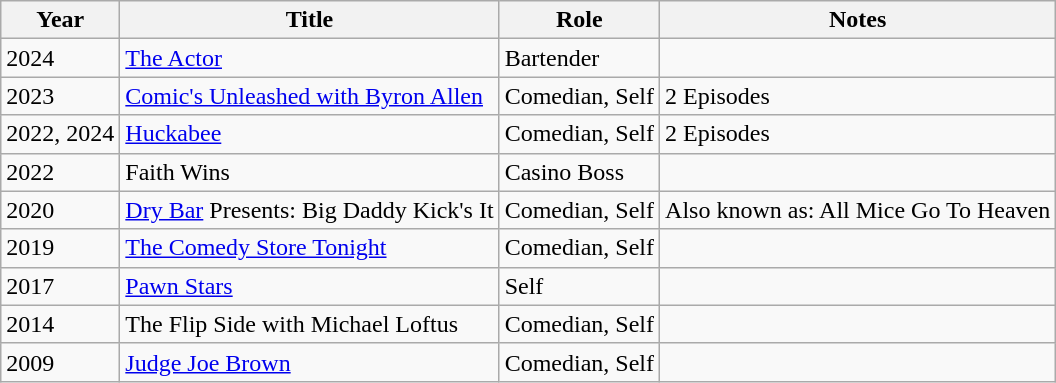<table class="wikitable sortable">
<tr>
<th>Year</th>
<th>Title</th>
<th>Role</th>
<th>Notes</th>
</tr>
<tr>
<td>2024</td>
<td><a href='#'>The Actor</a></td>
<td>Bartender</td>
<td></td>
</tr>
<tr>
<td>2023</td>
<td><a href='#'>Comic's Unleashed with Byron Allen</a></td>
<td>Comedian, Self</td>
<td>2 Episodes</td>
</tr>
<tr>
<td>2022, 2024</td>
<td><a href='#'>Huckabee</a></td>
<td>Comedian, Self</td>
<td>2 Episodes</td>
</tr>
<tr>
<td>2022</td>
<td>Faith Wins</td>
<td>Casino Boss</td>
<td></td>
</tr>
<tr>
<td>2020</td>
<td><a href='#'>Dry Bar</a> Presents: Big Daddy Kick's It</td>
<td>Comedian, Self</td>
<td>Also known as: All Mice Go To Heaven</td>
</tr>
<tr>
<td>2019</td>
<td><a href='#'>The Comedy Store Tonight</a></td>
<td>Comedian, Self</td>
<td></td>
</tr>
<tr>
<td>2017</td>
<td><a href='#'>Pawn Stars</a></td>
<td>Self</td>
<td></td>
</tr>
<tr>
<td>2014</td>
<td>The Flip Side with Michael Loftus</td>
<td>Comedian, Self</td>
<td></td>
</tr>
<tr>
<td>2009</td>
<td><a href='#'>Judge Joe Brown</a></td>
<td>Comedian, Self</td>
<td></td>
</tr>
</table>
